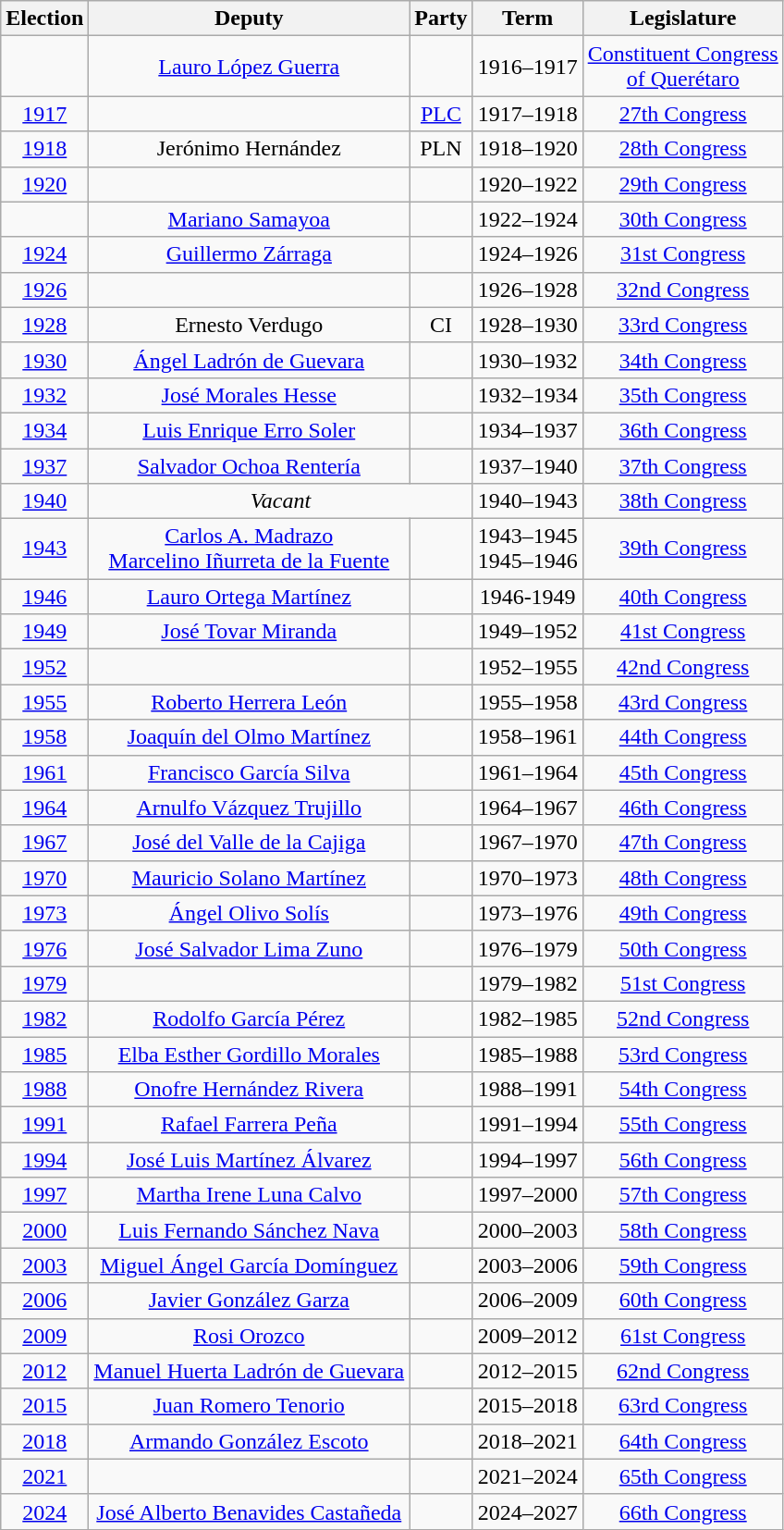<table class="wikitable sortable" style="text-align: center">
<tr>
<th>Election</th>
<th class="unsortable">Deputy</th>
<th class="unsortable">Party</th>
<th class="unsortable">Term</th>
<th class="unsortable">Legislature</th>
</tr>
<tr>
<td></td>
<td><a href='#'>Lauro López Guerra</a></td>
<td></td>
<td>1916–1917</td>
<td><a href='#'>Constituent Congress<br>of Querétaro</a></td>
</tr>
<tr>
<td><a href='#'>1917</a></td>
<td></td>
<td><a href='#'>PLC</a></td>
<td>1917–1918</td>
<td><a href='#'>27th Congress</a></td>
</tr>
<tr>
<td><a href='#'>1918</a></td>
<td>Jerónimo Hernández</td>
<td>PLN</td>
<td>1918–1920</td>
<td><a href='#'>28th Congress</a></td>
</tr>
<tr>
<td><a href='#'>1920</a></td>
<td></td>
<td></td>
<td>1920–1922</td>
<td><a href='#'>29th Congress</a></td>
</tr>
<tr>
<td></td>
<td><a href='#'>Mariano Samayoa</a></td>
<td></td>
<td>1922–1924</td>
<td><a href='#'>30th Congress</a></td>
</tr>
<tr>
<td><a href='#'>1924</a></td>
<td><a href='#'>Guillermo Zárraga</a></td>
<td></td>
<td>1924–1926</td>
<td><a href='#'>31st Congress</a></td>
</tr>
<tr>
<td><a href='#'>1926</a></td>
<td></td>
<td></td>
<td>1926–1928</td>
<td><a href='#'>32nd Congress</a></td>
</tr>
<tr>
<td><a href='#'>1928</a></td>
<td>Ernesto Verdugo</td>
<td>CI</td>
<td>1928–1930</td>
<td><a href='#'>33rd Congress</a></td>
</tr>
<tr>
<td><a href='#'>1930</a></td>
<td><a href='#'>Ángel Ladrón de Guevara</a></td>
<td></td>
<td>1930–1932</td>
<td><a href='#'>34th Congress</a></td>
</tr>
<tr>
<td><a href='#'>1932</a></td>
<td><a href='#'>José Morales Hesse</a></td>
<td></td>
<td>1932–1934</td>
<td><a href='#'>35th Congress</a></td>
</tr>
<tr>
<td><a href='#'>1934</a></td>
<td><a href='#'>Luis Enrique Erro Soler</a></td>
<td></td>
<td>1934–1937</td>
<td><a href='#'>36th Congress</a></td>
</tr>
<tr>
<td><a href='#'>1937</a></td>
<td><a href='#'>Salvador Ochoa Rentería</a></td>
<td></td>
<td>1937–1940</td>
<td><a href='#'>37th Congress</a></td>
</tr>
<tr>
<td><a href='#'>1940</a></td>
<td colspan=2><em>Vacant</em></td>
<td>1940–1943</td>
<td><a href='#'>38th Congress</a></td>
</tr>
<tr>
<td><a href='#'>1943</a></td>
<td><a href='#'>Carlos A. Madrazo</a><br><a href='#'>Marcelino Iñurreta de la Fuente</a></td>
<td></td>
<td>1943–1945<br>1945–1946</td>
<td><a href='#'>39th Congress</a></td>
</tr>
<tr>
<td><a href='#'>1946</a></td>
<td><a href='#'>Lauro Ortega Martínez</a></td>
<td></td>
<td>1946-1949</td>
<td><a href='#'>40th Congress</a></td>
</tr>
<tr>
<td><a href='#'>1949</a></td>
<td><a href='#'>José Tovar Miranda</a></td>
<td></td>
<td>1949–1952</td>
<td><a href='#'>41st Congress</a></td>
</tr>
<tr>
<td><a href='#'>1952</a></td>
<td></td>
<td></td>
<td>1952–1955</td>
<td><a href='#'>42nd Congress</a></td>
</tr>
<tr>
<td><a href='#'>1955</a></td>
<td><a href='#'>Roberto Herrera León</a></td>
<td></td>
<td>1955–1958</td>
<td><a href='#'>43rd Congress</a></td>
</tr>
<tr>
<td><a href='#'>1958</a></td>
<td><a href='#'>Joaquín del Olmo Martínez</a></td>
<td></td>
<td>1958–1961</td>
<td><a href='#'>44th Congress</a></td>
</tr>
<tr>
<td><a href='#'>1961</a></td>
<td><a href='#'>Francisco García Silva</a></td>
<td></td>
<td>1961–1964</td>
<td><a href='#'>45th Congress</a></td>
</tr>
<tr>
<td><a href='#'>1964</a></td>
<td><a href='#'>Arnulfo Vázquez Trujillo</a></td>
<td></td>
<td>1964–1967</td>
<td><a href='#'>46th Congress</a></td>
</tr>
<tr>
<td><a href='#'>1967</a></td>
<td><a href='#'>José del Valle de la Cajiga</a></td>
<td></td>
<td>1967–1970</td>
<td><a href='#'>47th Congress</a></td>
</tr>
<tr>
<td><a href='#'>1970</a></td>
<td><a href='#'>Mauricio Solano Martínez</a></td>
<td></td>
<td>1970–1973</td>
<td><a href='#'>48th Congress</a></td>
</tr>
<tr>
<td><a href='#'>1973</a></td>
<td><a href='#'>Ángel Olivo Solís</a></td>
<td></td>
<td>1973–1976</td>
<td><a href='#'>49th Congress</a></td>
</tr>
<tr>
<td><a href='#'>1976</a></td>
<td><a href='#'>José Salvador Lima Zuno</a></td>
<td></td>
<td>1976–1979</td>
<td><a href='#'>50th Congress</a></td>
</tr>
<tr>
<td><a href='#'>1979</a></td>
<td></td>
<td></td>
<td>1979–1982</td>
<td><a href='#'>51st Congress</a></td>
</tr>
<tr>
<td><a href='#'>1982</a></td>
<td><a href='#'>Rodolfo García Pérez</a></td>
<td></td>
<td>1982–1985</td>
<td><a href='#'>52nd Congress</a></td>
</tr>
<tr>
<td><a href='#'>1985</a></td>
<td><a href='#'>Elba Esther Gordillo Morales</a></td>
<td></td>
<td>1985–1988</td>
<td><a href='#'>53rd Congress</a></td>
</tr>
<tr>
<td><a href='#'>1988</a></td>
<td><a href='#'>Onofre Hernández Rivera</a></td>
<td></td>
<td>1988–1991</td>
<td><a href='#'>54th Congress</a></td>
</tr>
<tr>
<td><a href='#'>1991</a></td>
<td><a href='#'>Rafael Farrera Peña</a></td>
<td></td>
<td>1991–1994</td>
<td><a href='#'>55th Congress</a></td>
</tr>
<tr>
<td><a href='#'>1994</a></td>
<td><a href='#'>José Luis Martínez Álvarez</a></td>
<td></td>
<td>1994–1997</td>
<td><a href='#'>56th Congress</a></td>
</tr>
<tr>
<td><a href='#'>1997</a></td>
<td><a href='#'>Martha Irene Luna Calvo</a></td>
<td></td>
<td>1997–2000</td>
<td><a href='#'>57th Congress</a></td>
</tr>
<tr>
<td><a href='#'>2000</a></td>
<td><a href='#'>Luis Fernando Sánchez Nava</a></td>
<td></td>
<td>2000–2003</td>
<td><a href='#'>58th Congress</a></td>
</tr>
<tr>
<td><a href='#'>2003</a></td>
<td><a href='#'>Miguel Ángel García Domínguez</a></td>
<td></td>
<td>2003–2006</td>
<td><a href='#'>59th Congress</a></td>
</tr>
<tr>
<td><a href='#'>2006</a></td>
<td><a href='#'>Javier González Garza</a></td>
<td></td>
<td>2006–2009</td>
<td><a href='#'>60th Congress</a></td>
</tr>
<tr>
<td><a href='#'>2009</a></td>
<td><a href='#'>Rosi Orozco</a></td>
<td></td>
<td>2009–2012</td>
<td><a href='#'>61st Congress</a></td>
</tr>
<tr>
<td><a href='#'>2012</a></td>
<td><a href='#'>Manuel Huerta Ladrón de Guevara</a></td>
<td></td>
<td>2012–2015</td>
<td><a href='#'>62nd Congress</a></td>
</tr>
<tr>
<td><a href='#'>2015</a></td>
<td><a href='#'>Juan Romero Tenorio</a></td>
<td></td>
<td>2015–2018</td>
<td><a href='#'>63rd Congress</a></td>
</tr>
<tr>
<td><a href='#'>2018</a></td>
<td><a href='#'>Armando González Escoto</a></td>
<td></td>
<td>2018–2021</td>
<td><a href='#'>64th Congress</a></td>
</tr>
<tr>
<td><a href='#'>2021</a></td>
<td></td>
<td></td>
<td>2021–2024</td>
<td><a href='#'>65th Congress</a></td>
</tr>
<tr>
<td><a href='#'>2024</a></td>
<td><a href='#'>José Alberto Benavides Castañeda</a></td>
<td></td>
<td>2024–2027</td>
<td><a href='#'>66th Congress</a></td>
</tr>
</table>
